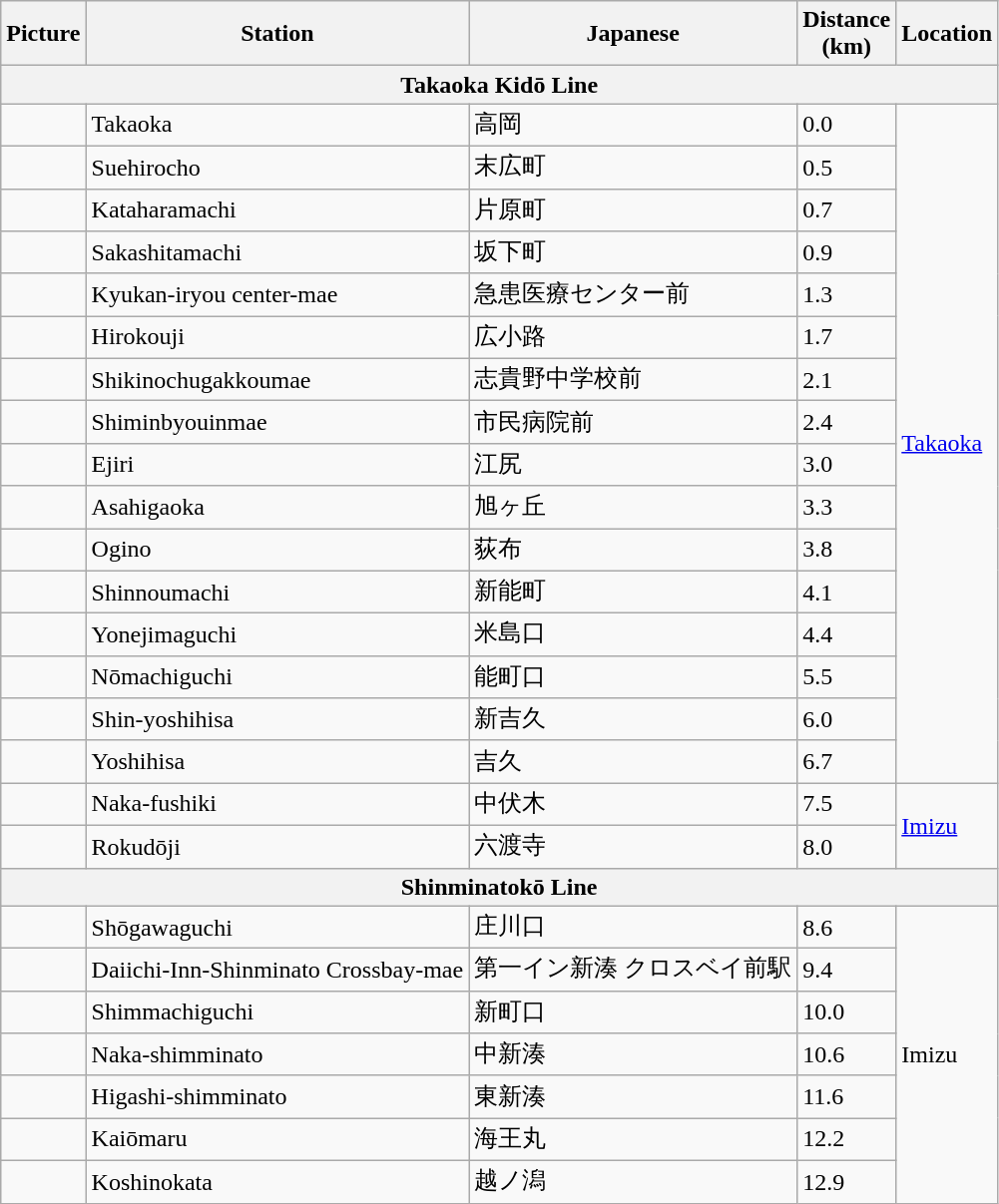<table class="wikitable">
<tr>
<th>Picture</th>
<th>Station</th>
<th>Japanese</th>
<th>Distance <br> (km)</th>
<th>Location</th>
</tr>
<tr>
<th colspan="5">Takaoka Kidō Line</th>
</tr>
<tr>
<td></td>
<td>Takaoka</td>
<td>高岡</td>
<td>0.0</td>
<td rowspan="16"><a href='#'>Takaoka</a></td>
</tr>
<tr>
<td></td>
<td>Suehirocho</td>
<td>末広町</td>
<td>0.5</td>
</tr>
<tr>
<td></td>
<td>Kataharamachi</td>
<td>片原町</td>
<td>0.7</td>
</tr>
<tr>
<td></td>
<td>Sakashitamachi</td>
<td>坂下町</td>
<td>0.9</td>
</tr>
<tr>
<td></td>
<td>Kyukan-iryou center-mae</td>
<td>急患医療センター前</td>
<td>1.3</td>
</tr>
<tr>
<td></td>
<td>Hirokouji</td>
<td>広小路</td>
<td>1.7</td>
</tr>
<tr>
<td></td>
<td>Shikinochugakkoumae</td>
<td>志貴野中学校前</td>
<td>2.1</td>
</tr>
<tr>
<td></td>
<td>Shiminbyouinmae</td>
<td>市民病院前</td>
<td>2.4</td>
</tr>
<tr>
<td></td>
<td>Ejiri</td>
<td>江尻</td>
<td>3.0</td>
</tr>
<tr>
<td></td>
<td>Asahigaoka</td>
<td>旭ヶ丘</td>
<td>3.3</td>
</tr>
<tr>
<td></td>
<td>Ogino</td>
<td>荻布</td>
<td>3.8</td>
</tr>
<tr>
<td></td>
<td>Shinnoumachi</td>
<td>新能町</td>
<td>4.1</td>
</tr>
<tr>
<td></td>
<td>Yonejimaguchi</td>
<td>米島口</td>
<td>4.4</td>
</tr>
<tr>
<td></td>
<td>Nōmachiguchi</td>
<td>能町口</td>
<td>5.5</td>
</tr>
<tr>
<td></td>
<td>Shin-yoshihisa</td>
<td>新吉久</td>
<td>6.0</td>
</tr>
<tr>
<td></td>
<td>Yoshihisa</td>
<td>吉久</td>
<td>6.7</td>
</tr>
<tr>
<td></td>
<td>Naka-fushiki</td>
<td>中伏木</td>
<td>7.5</td>
<td rowspan="2"><a href='#'>Imizu</a></td>
</tr>
<tr>
<td></td>
<td>Rokudōji</td>
<td>六渡寺</td>
<td>8.0</td>
</tr>
<tr>
<th colspan="5">Shinminatokō Line</th>
</tr>
<tr>
<td></td>
<td>Shōgawaguchi</td>
<td>庄川口</td>
<td>8.6</td>
<td rowspan="7">Imizu</td>
</tr>
<tr>
<td></td>
<td>Daiichi-Inn-Shinminato Crossbay-mae</td>
<td>第一イン新湊 クロスベイ前駅</td>
<td>9.4</td>
</tr>
<tr>
<td></td>
<td>Shimmachiguchi</td>
<td>新町口</td>
<td>10.0</td>
</tr>
<tr>
<td></td>
<td>Naka-shimminato</td>
<td>中新湊</td>
<td>10.6</td>
</tr>
<tr>
<td></td>
<td>Higashi-shimminato</td>
<td>東新湊</td>
<td>11.6</td>
</tr>
<tr>
<td></td>
<td>Kaiōmaru</td>
<td>海王丸</td>
<td>12.2</td>
</tr>
<tr>
<td></td>
<td>Koshinokata</td>
<td>越ノ潟</td>
<td>12.9</td>
</tr>
</table>
